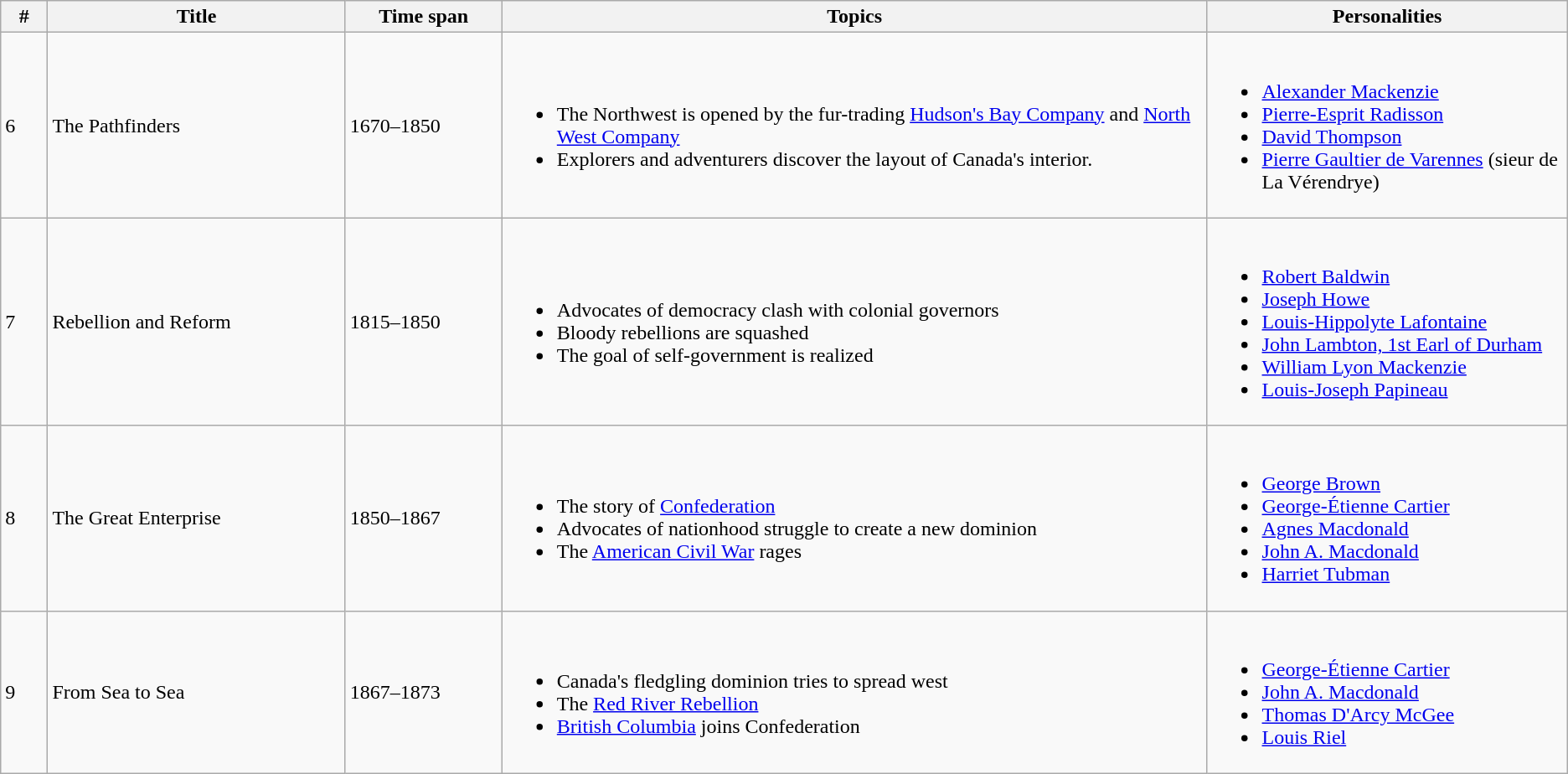<table class="wikitable">
<tr>
<th style="width:3%;">#</th>
<th style="width:19%;">Title</th>
<th style="width:10%;">Time span</th>
<th style="width:45%;">Topics</th>
<th style="width:33%;">Personalities</th>
</tr>
<tr>
<td>6</td>
<td>The Pathfinders</td>
<td>1670–1850</td>
<td><br><ul><li>The Northwest is opened by the fur-trading <a href='#'>Hudson's Bay Company</a> and <a href='#'>North West Company</a></li><li>Explorers and adventurers discover the layout of Canada's interior.</li></ul></td>
<td><br><ul><li><a href='#'>Alexander Mackenzie</a></li><li><a href='#'>Pierre-Esprit Radisson</a></li><li><a href='#'>David Thompson</a></li><li><a href='#'>Pierre Gaultier de Varennes</a> (sieur de La Vérendrye)</li></ul></td>
</tr>
<tr>
<td>7</td>
<td>Rebellion and Reform</td>
<td>1815–1850</td>
<td><br><ul><li>Advocates of democracy clash with colonial governors</li><li>Bloody rebellions are squashed</li><li>The goal of self-government is realized</li></ul></td>
<td><br><ul><li><a href='#'>Robert Baldwin</a></li><li><a href='#'>Joseph Howe</a></li><li><a href='#'>Louis-Hippolyte Lafontaine</a></li><li><a href='#'>John Lambton, 1st Earl of Durham</a></li><li><a href='#'>William Lyon Mackenzie</a></li><li><a href='#'>Louis-Joseph Papineau</a></li></ul></td>
</tr>
<tr>
<td>8</td>
<td>The Great Enterprise</td>
<td>1850–1867</td>
<td><br><ul><li>The story of <a href='#'>Confederation</a></li><li>Advocates of nationhood struggle to create a new dominion</li><li>The <a href='#'>American Civil War</a> rages</li></ul></td>
<td><br><ul><li><a href='#'>George Brown</a></li><li><a href='#'>George-Étienne Cartier</a></li><li><a href='#'>Agnes Macdonald</a></li><li><a href='#'>John A. Macdonald</a></li><li><a href='#'>Harriet Tubman</a></li></ul></td>
</tr>
<tr>
<td>9</td>
<td>From Sea to Sea</td>
<td>1867–1873</td>
<td><br><ul><li>Canada's fledgling dominion tries to spread west</li><li>The <a href='#'>Red River Rebellion</a></li><li><a href='#'>British Columbia</a> joins Confederation</li></ul></td>
<td><br><ul><li><a href='#'>George-Étienne Cartier</a></li><li><a href='#'>John A. Macdonald</a></li><li><a href='#'>Thomas D'Arcy McGee</a></li><li><a href='#'>Louis Riel</a></li></ul></td>
</tr>
</table>
